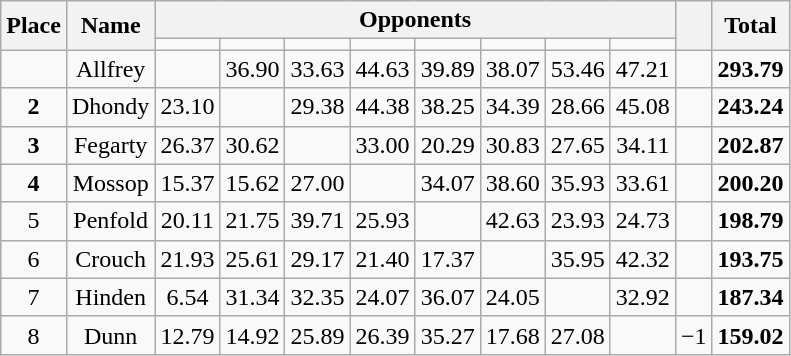<table class="wikitable" style="text-align:center;">
<tr>
<th rowspan="2">Place</th>
<th rowspan="2">Name</th>
<th colspan="8">Opponents</th>
<th rowspan="2"></th>
<th rowspan="2">Total</th>
</tr>
<tr>
<td></td>
<td></td>
<td></td>
<td></td>
<td></td>
<td></td>
<td></td>
<td></td>
</tr>
<tr>
<td></td>
<td>Allfrey</td>
<td></td>
<td>36.90</td>
<td>33.63</td>
<td>44.63</td>
<td>39.89</td>
<td>38.07</td>
<td>53.46</td>
<td>47.21</td>
<td></td>
<td><strong>293.79</strong></td>
</tr>
<tr>
<td><strong>2</strong></td>
<td>Dhondy</td>
<td>23.10</td>
<td></td>
<td>29.38</td>
<td>44.38</td>
<td>38.25</td>
<td>34.39</td>
<td>28.66</td>
<td>45.08</td>
<td></td>
<td><strong>243.24</strong></td>
</tr>
<tr>
<td><strong>3</strong></td>
<td>Fegarty</td>
<td>26.37</td>
<td>30.62</td>
<td></td>
<td>33.00</td>
<td>20.29</td>
<td>30.83</td>
<td>27.65</td>
<td>34.11</td>
<td></td>
<td><strong>202.87</strong></td>
</tr>
<tr>
<td><strong>4</strong></td>
<td>Mossop</td>
<td>15.37</td>
<td>15.62</td>
<td>27.00</td>
<td></td>
<td>34.07</td>
<td>38.60</td>
<td>35.93</td>
<td>33.61</td>
<td></td>
<td><strong>200.20</strong></td>
</tr>
<tr>
<td>5</td>
<td>Penfold</td>
<td>20.11</td>
<td>21.75</td>
<td>39.71</td>
<td>25.93</td>
<td></td>
<td>42.63</td>
<td>23.93</td>
<td>24.73</td>
<td></td>
<td><strong>198.79</strong></td>
</tr>
<tr>
<td>6</td>
<td>Crouch</td>
<td>21.93</td>
<td>25.61</td>
<td>29.17</td>
<td>21.40</td>
<td>17.37</td>
<td></td>
<td>35.95</td>
<td>42.32</td>
<td></td>
<td><strong>193.75</strong></td>
</tr>
<tr>
<td>7</td>
<td>Hinden</td>
<td>6.54</td>
<td>31.34</td>
<td>32.35</td>
<td>24.07</td>
<td>36.07</td>
<td>24.05</td>
<td></td>
<td>32.92</td>
<td></td>
<td><strong>187.34</strong></td>
</tr>
<tr>
<td>8</td>
<td>Dunn</td>
<td>12.79</td>
<td>14.92</td>
<td>25.89</td>
<td>26.39</td>
<td>35.27</td>
<td>17.68</td>
<td>27.08</td>
<td></td>
<td>−1</td>
<td><strong>159.02</strong></td>
</tr>
</table>
